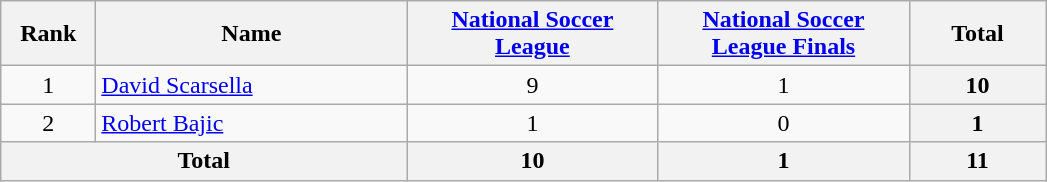<table class="wikitable" style="text-align: center;">
<tr>
<th style="width:56px;">Rank</th>
<th style="width:200px;">Name</th>
<th style="width:160px;"><a href='#'>National Soccer League</a></th>
<th style="width:160px;"><a href='#'>National Soccer League Finals</a></th>
<th style="width:84px;">Total</th>
</tr>
<tr>
<td rowspan="1">1</td>
<td align=left> <a href='#'>David Scarsella</a></td>
<td>9</td>
<td>1</td>
<th>10</th>
</tr>
<tr>
<td rowspan="1">2</td>
<td align=left> <a href='#'>Robert Bajic</a></td>
<td>1</td>
<td>0</td>
<th>1</th>
</tr>
<tr>
<th colspan="2">Total</th>
<th>10</th>
<th>1</th>
<th>11</th>
</tr>
</table>
